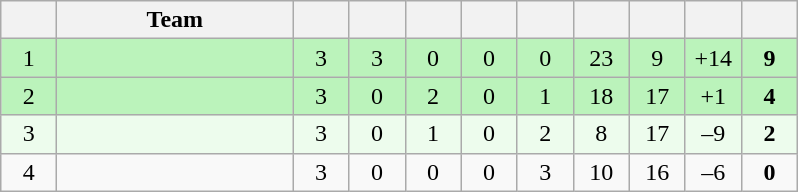<table class="wikitable" style="text-align: center; font-size: 100%;">
<tr>
<th width="30"></th>
<th width="150">Team</th>
<th width="30"></th>
<th width="30"></th>
<th width="30"></th>
<th width="30"></th>
<th width="30"></th>
<th width="30"></th>
<th width="30"></th>
<th width="30"></th>
<th width="30"></th>
</tr>
<tr style="background-color: #bbf3bb">
<td>1</td>
<td align="left"></td>
<td>3</td>
<td>3</td>
<td>0</td>
<td>0</td>
<td>0</td>
<td>23</td>
<td>9</td>
<td>+14</td>
<td><strong>9</strong></td>
</tr>
<tr style="background-color: #bbf3bb">
<td>2</td>
<td align="left"></td>
<td>3</td>
<td>0</td>
<td>2</td>
<td>0</td>
<td>1</td>
<td>18</td>
<td>17</td>
<td>+1</td>
<td><strong>4</strong></td>
</tr>
<tr style="background-color: #edfced">
<td>3</td>
<td align="left"></td>
<td>3</td>
<td>0</td>
<td>1</td>
<td>0</td>
<td>2</td>
<td>8</td>
<td>17</td>
<td>–9</td>
<td><strong>2</strong></td>
</tr>
<tr>
<td>4</td>
<td align="left"></td>
<td>3</td>
<td>0</td>
<td>0</td>
<td>0</td>
<td>3</td>
<td>10</td>
<td>16</td>
<td>–6</td>
<td><strong>0</strong></td>
</tr>
</table>
